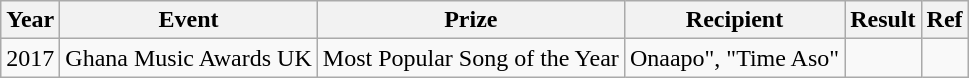<table class="wikitable">
<tr>
<th>Year</th>
<th>Event</th>
<th>Prize</th>
<th>Recipient</th>
<th>Result</th>
<th>Ref</th>
</tr>
<tr>
<td>2017</td>
<td>Ghana Music Awards UK</td>
<td>Most Popular Song of the Year</td>
<td>Onaapo", "Time Aso"</td>
<td></td>
<td></td>
</tr>
</table>
